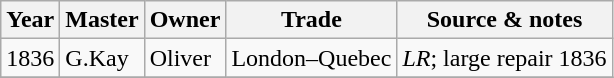<table class=" wikitable">
<tr>
<th>Year</th>
<th>Master</th>
<th>Owner</th>
<th>Trade</th>
<th>Source & notes</th>
</tr>
<tr>
<td>1836</td>
<td>G.Kay</td>
<td>Oliver</td>
<td>London–Quebec</td>
<td><em>LR</em>; large repair 1836</td>
</tr>
<tr>
</tr>
</table>
